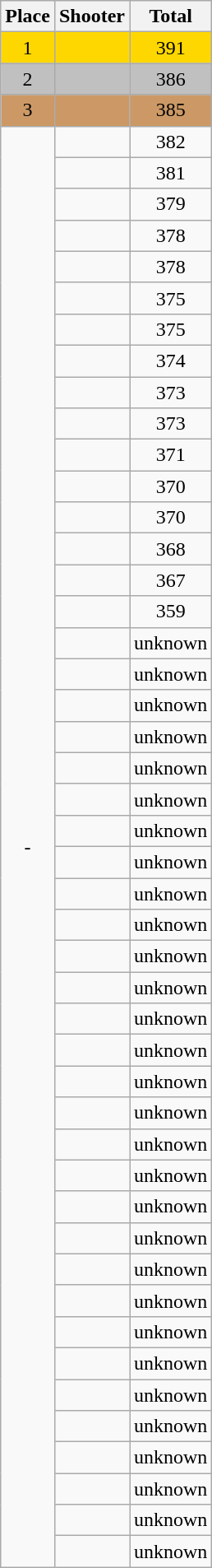<table class=wikitable style="text-align:center">
<tr>
<th>Place</th>
<th>Shooter</th>
<th>Total</th>
</tr>
<tr align=center bgcolor=gold>
<td>1</td>
<td align=left></td>
<td>391</td>
</tr>
<tr align=center bgcolor=silver>
<td>2</td>
<td align=left></td>
<td>386</td>
</tr>
<tr align=center bgcolor=cc9966>
<td>3</td>
<td align=left></td>
<td>385</td>
</tr>
<tr>
<td rowspan=46>-</td>
<td align=left></td>
<td>382</td>
</tr>
<tr>
<td align=left></td>
<td>381</td>
</tr>
<tr>
<td align=left></td>
<td>379</td>
</tr>
<tr>
<td align=left></td>
<td>378</td>
</tr>
<tr>
<td align=left></td>
<td>378</td>
</tr>
<tr>
<td align=left></td>
<td>375</td>
</tr>
<tr>
<td align=left></td>
<td>375</td>
</tr>
<tr>
<td align=left></td>
<td>374</td>
</tr>
<tr>
<td align=left></td>
<td>373</td>
</tr>
<tr>
<td align=left></td>
<td>373</td>
</tr>
<tr>
<td align=left></td>
<td>371</td>
</tr>
<tr>
<td align=left></td>
<td>370</td>
</tr>
<tr>
<td align=left></td>
<td>370</td>
</tr>
<tr>
<td align=left></td>
<td>368</td>
</tr>
<tr>
<td align=left></td>
<td>367</td>
</tr>
<tr>
<td align=left></td>
<td>359</td>
</tr>
<tr>
<td align=left></td>
<td>unknown</td>
</tr>
<tr>
<td align=left></td>
<td>unknown</td>
</tr>
<tr>
<td align=left></td>
<td>unknown</td>
</tr>
<tr>
<td align=left></td>
<td>unknown</td>
</tr>
<tr>
<td align=left></td>
<td>unknown</td>
</tr>
<tr>
<td align=left></td>
<td>unknown</td>
</tr>
<tr>
<td align=left></td>
<td>unknown</td>
</tr>
<tr>
<td align=left></td>
<td>unknown</td>
</tr>
<tr>
<td align=left></td>
<td>unknown</td>
</tr>
<tr>
<td align=left></td>
<td>unknown</td>
</tr>
<tr>
<td align=left></td>
<td>unknown</td>
</tr>
<tr>
<td align=left></td>
<td>unknown</td>
</tr>
<tr>
<td align=left></td>
<td>unknown</td>
</tr>
<tr>
<td align=left></td>
<td>unknown</td>
</tr>
<tr>
<td align=left></td>
<td>unknown</td>
</tr>
<tr>
<td align=left></td>
<td>unknown</td>
</tr>
<tr>
<td align=left></td>
<td>unknown</td>
</tr>
<tr>
<td align=left></td>
<td>unknown</td>
</tr>
<tr>
<td align=left></td>
<td>unknown</td>
</tr>
<tr>
<td align=left></td>
<td>unknown</td>
</tr>
<tr>
<td align=left></td>
<td>unknown</td>
</tr>
<tr>
<td align=left></td>
<td>unknown</td>
</tr>
<tr>
<td align=left></td>
<td>unknown</td>
</tr>
<tr>
<td align=left></td>
<td>unknown</td>
</tr>
<tr>
<td align=left></td>
<td>unknown</td>
</tr>
<tr>
<td align=left></td>
<td>unknown</td>
</tr>
<tr>
<td align=left></td>
<td>unknown</td>
</tr>
<tr>
<td align=left></td>
<td>unknown</td>
</tr>
<tr>
<td align=left></td>
<td>unknown</td>
</tr>
<tr>
<td align=left></td>
<td>unknown</td>
</tr>
</table>
